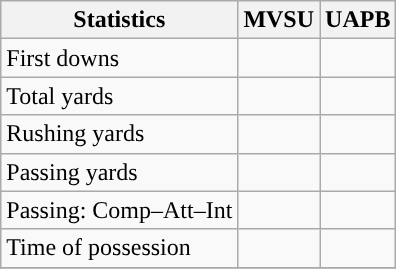<table class="wikitable" style="float: left;">
<tr>
<th>Statistics</th>
<th>MVSU</th>
<th>UAPB</th>
</tr>
<tr>
<td>First downs</td>
<td></td>
<td></td>
</tr>
<tr>
<td>Total yards</td>
<td></td>
<td></td>
</tr>
<tr>
<td>Rushing yards</td>
<td></td>
<td></td>
</tr>
<tr>
<td>Passing yards</td>
<td></td>
<td></td>
</tr>
<tr>
<td>Passing: Comp–Att–Int</td>
<td></td>
<td></td>
</tr>
<tr>
<td>Time of possession</td>
<td></td>
<td></td>
</tr>
<tr>
</tr>
</table>
